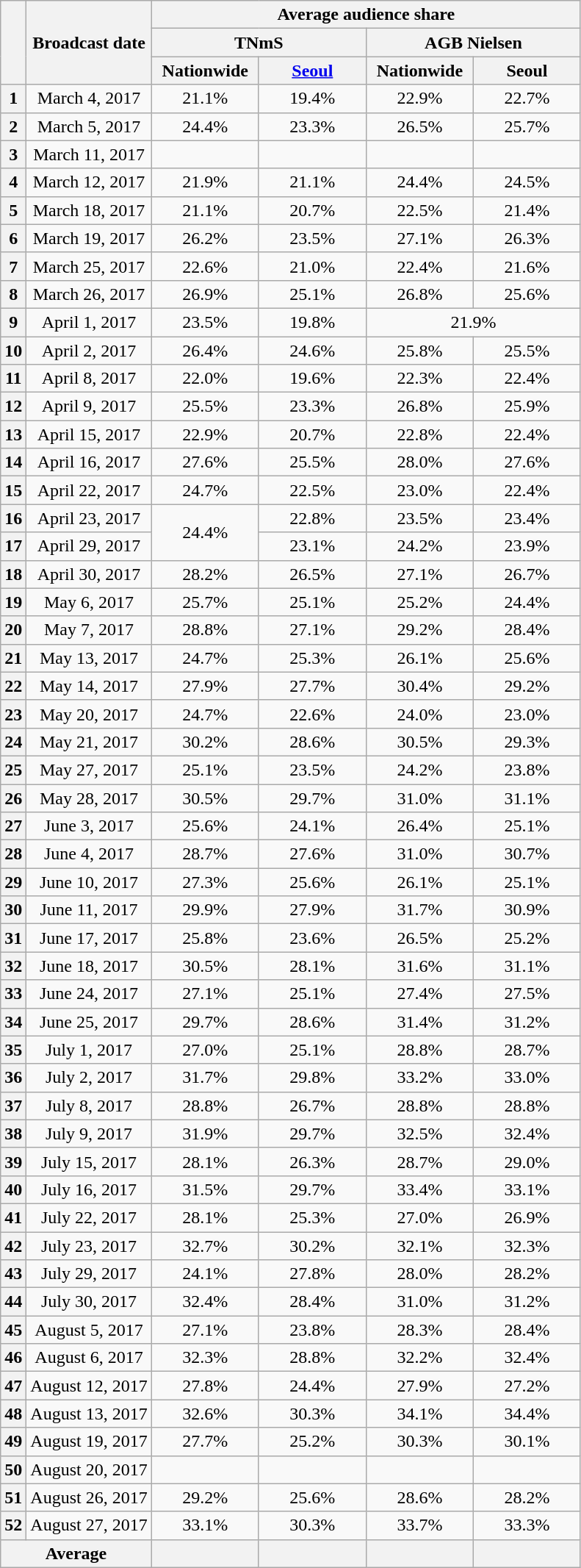<table class="wikitable" style="text-align:center">
<tr>
<th rowspan="3"></th>
<th rowspan="3">Broadcast date</th>
<th colspan="4">Average audience share</th>
</tr>
<tr>
<th colspan="2">TNmS</th>
<th colspan="2">AGB Nielsen</th>
</tr>
<tr>
<th width=90>Nationwide</th>
<th width=90><a href='#'>Seoul</a></th>
<th width=90>Nationwide</th>
<th width=90>Seoul</th>
</tr>
<tr>
<th>1</th>
<td>March 4, 2017</td>
<td>21.1% </td>
<td>19.4% </td>
<td>22.9% </td>
<td>22.7% </td>
</tr>
<tr>
<th>2</th>
<td>March 5, 2017</td>
<td>24.4% </td>
<td>23.3% </td>
<td>26.5% </td>
<td>25.7% </td>
</tr>
<tr>
<th>3</th>
<td>March 11, 2017</td>
<td> </td>
<td> </td>
<td> </td>
<td> </td>
</tr>
<tr>
<th>4</th>
<td>March 12, 2017</td>
<td>21.9% </td>
<td>21.1% </td>
<td>24.4% </td>
<td>24.5% </td>
</tr>
<tr>
<th>5</th>
<td>March 18, 2017</td>
<td>21.1% </td>
<td>20.7% </td>
<td>22.5% </td>
<td>21.4% </td>
</tr>
<tr>
<th>6</th>
<td>March 19, 2017</td>
<td>26.2% </td>
<td>23.5% </td>
<td>27.1% </td>
<td>26.3% </td>
</tr>
<tr>
<th>7</th>
<td>March 25, 2017</td>
<td>22.6% </td>
<td>21.0% </td>
<td>22.4% </td>
<td>21.6% </td>
</tr>
<tr>
<th>8</th>
<td>March 26, 2017</td>
<td>26.9% </td>
<td>25.1% </td>
<td>26.8% </td>
<td>25.6% </td>
</tr>
<tr>
<th>9</th>
<td>April 1, 2017</td>
<td>23.5% </td>
<td>19.8% </td>
<td colspan="2">21.9% </td>
</tr>
<tr>
<th>10</th>
<td>April 2, 2017</td>
<td>26.4% </td>
<td>24.6% </td>
<td>25.8% </td>
<td>25.5% </td>
</tr>
<tr>
<th>11</th>
<td>April 8, 2017</td>
<td>22.0% </td>
<td>19.6% </td>
<td>22.3% </td>
<td>22.4% </td>
</tr>
<tr>
<th>12</th>
<td>April 9, 2017</td>
<td>25.5% </td>
<td>23.3% </td>
<td>26.8% </td>
<td>25.9% </td>
</tr>
<tr>
<th>13</th>
<td>April 15, 2017</td>
<td>22.9% </td>
<td>20.7% </td>
<td>22.8% </td>
<td>22.4% </td>
</tr>
<tr>
<th>14</th>
<td>April 16, 2017</td>
<td>27.6% </td>
<td>25.5% </td>
<td>28.0% </td>
<td>27.6% </td>
</tr>
<tr>
<th>15</th>
<td>April 22, 2017</td>
<td>24.7% </td>
<td>22.5% </td>
<td>23.0% </td>
<td>22.4% </td>
</tr>
<tr>
<th>16</th>
<td>April 23, 2017</td>
<td rowspan="2">24.4% </td>
<td>22.8% </td>
<td>23.5% </td>
<td>23.4% </td>
</tr>
<tr>
<th>17</th>
<td>April 29, 2017</td>
<td>23.1% </td>
<td>24.2% </td>
<td>23.9% </td>
</tr>
<tr>
<th>18</th>
<td>April 30, 2017</td>
<td>28.2% </td>
<td>26.5% </td>
<td>27.1% </td>
<td>26.7% </td>
</tr>
<tr>
<th>19</th>
<td>May 6, 2017</td>
<td>25.7% </td>
<td>25.1% </td>
<td>25.2% </td>
<td>24.4% </td>
</tr>
<tr>
<th>20</th>
<td>May 7, 2017</td>
<td>28.8%  </td>
<td>27.1% </td>
<td>29.2% </td>
<td>28.4% </td>
</tr>
<tr>
<th>21</th>
<td>May 13, 2017</td>
<td>24.7% </td>
<td>25.3% </td>
<td>26.1% </td>
<td>25.6% </td>
</tr>
<tr>
<th>22</th>
<td>May 14, 2017</td>
<td>27.9% </td>
<td>27.7% </td>
<td>30.4% </td>
<td>29.2% </td>
</tr>
<tr>
<th>23</th>
<td>May 20, 2017</td>
<td>24.7% </td>
<td>22.6% </td>
<td>24.0% </td>
<td>23.0% </td>
</tr>
<tr>
<th>24</th>
<td>May 21, 2017</td>
<td>30.2% </td>
<td>28.6% </td>
<td>30.5% </td>
<td>29.3% </td>
</tr>
<tr>
<th>25</th>
<td>May 27, 2017</td>
<td>25.1% </td>
<td>23.5% </td>
<td>24.2% </td>
<td>23.8% </td>
</tr>
<tr>
<th>26</th>
<td>May 28, 2017</td>
<td>30.5% </td>
<td>29.7% </td>
<td>31.0% </td>
<td>31.1% </td>
</tr>
<tr>
<th>27</th>
<td>June 3, 2017</td>
<td>25.6% </td>
<td>24.1% </td>
<td>26.4% </td>
<td>25.1% </td>
</tr>
<tr>
<th>28</th>
<td>June 4, 2017</td>
<td>28.7% </td>
<td>27.6% </td>
<td>31.0% </td>
<td>30.7% </td>
</tr>
<tr>
<th>29</th>
<td>June 10, 2017</td>
<td>27.3% </td>
<td>25.6% </td>
<td>26.1% </td>
<td>25.1% </td>
</tr>
<tr>
<th>30</th>
<td>June 11, 2017</td>
<td>29.9% </td>
<td>27.9% </td>
<td>31.7% </td>
<td>30.9% </td>
</tr>
<tr>
<th>31</th>
<td>June 17, 2017</td>
<td>25.8% </td>
<td>23.6% </td>
<td>26.5% </td>
<td>25.2% </td>
</tr>
<tr>
<th>32</th>
<td>June 18, 2017</td>
<td>30.5% </td>
<td>28.1% </td>
<td>31.6% </td>
<td>31.1% </td>
</tr>
<tr>
<th>33</th>
<td>June 24, 2017</td>
<td>27.1% </td>
<td>25.1% </td>
<td>27.4% </td>
<td>27.5% </td>
</tr>
<tr>
<th>34</th>
<td>June 25, 2017</td>
<td>29.7% </td>
<td>28.6% </td>
<td>31.4% </td>
<td>31.2% </td>
</tr>
<tr>
<th>35</th>
<td>July 1, 2017</td>
<td>27.0% </td>
<td>25.1% </td>
<td>28.8% </td>
<td>28.7% </td>
</tr>
<tr>
<th>36</th>
<td>July 2, 2017</td>
<td>31.7% </td>
<td>29.8% </td>
<td>33.2% </td>
<td>33.0% </td>
</tr>
<tr>
<th>37</th>
<td>July 8, 2017</td>
<td>28.8% </td>
<td>26.7% </td>
<td>28.8% </td>
<td>28.8% </td>
</tr>
<tr>
<th>38</th>
<td>July 9, 2017</td>
<td>31.9% </td>
<td>29.7% </td>
<td>32.5% </td>
<td>32.4% </td>
</tr>
<tr>
<th>39</th>
<td>July 15, 2017</td>
<td>28.1% </td>
<td>26.3% </td>
<td>28.7% </td>
<td>29.0% </td>
</tr>
<tr>
<th>40</th>
<td>July 16, 2017</td>
<td>31.5% </td>
<td>29.7% </td>
<td>33.4% </td>
<td>33.1% </td>
</tr>
<tr>
<th>41</th>
<td>July 22, 2017</td>
<td>28.1% </td>
<td>25.3% </td>
<td>27.0% </td>
<td>26.9% </td>
</tr>
<tr>
<th>42</th>
<td>July 23, 2017</td>
<td>32.7% </td>
<td>30.2% </td>
<td>32.1% </td>
<td>32.3% </td>
</tr>
<tr>
<th>43</th>
<td>July 29, 2017</td>
<td>24.1% </td>
<td>27.8% </td>
<td>28.0% </td>
<td>28.2% </td>
</tr>
<tr>
<th>44</th>
<td>July 30, 2017</td>
<td>32.4% </td>
<td>28.4% </td>
<td>31.0% </td>
<td>31.2% </td>
</tr>
<tr>
<th>45</th>
<td>August 5, 2017</td>
<td>27.1% </td>
<td>23.8% </td>
<td>28.3% </td>
<td>28.4% </td>
</tr>
<tr>
<th>46</th>
<td>August 6, 2017</td>
<td>32.3% </td>
<td>28.8% </td>
<td>32.2% </td>
<td>32.4% </td>
</tr>
<tr>
<th>47</th>
<td>August 12, 2017</td>
<td>27.8% </td>
<td>24.4% </td>
<td>27.9% </td>
<td>27.2% </td>
</tr>
<tr>
<th>48</th>
<td>August 13, 2017</td>
<td>32.6% </td>
<td>30.3% </td>
<td>34.1% </td>
<td>34.4% </td>
</tr>
<tr>
<th>49</th>
<td>August 19, 2017</td>
<td>27.7% </td>
<td>25.2% </td>
<td>30.3% </td>
<td>30.1% </td>
</tr>
<tr>
<th>50</th>
<td>August 20, 2017</td>
<td> </td>
<td> </td>
<td> </td>
<td> </td>
</tr>
<tr>
<th>51</th>
<td>August 26, 2017</td>
<td>29.2% </td>
<td>25.6% </td>
<td>28.6% </td>
<td>28.2% </td>
</tr>
<tr>
<th>52</th>
<td>August 27, 2017</td>
<td>33.1% </td>
<td>30.3% </td>
<td>33.7% </td>
<td>33.3% </td>
</tr>
<tr>
<th colspan="2">Average</th>
<th></th>
<th></th>
<th></th>
<th></th>
</tr>
</table>
